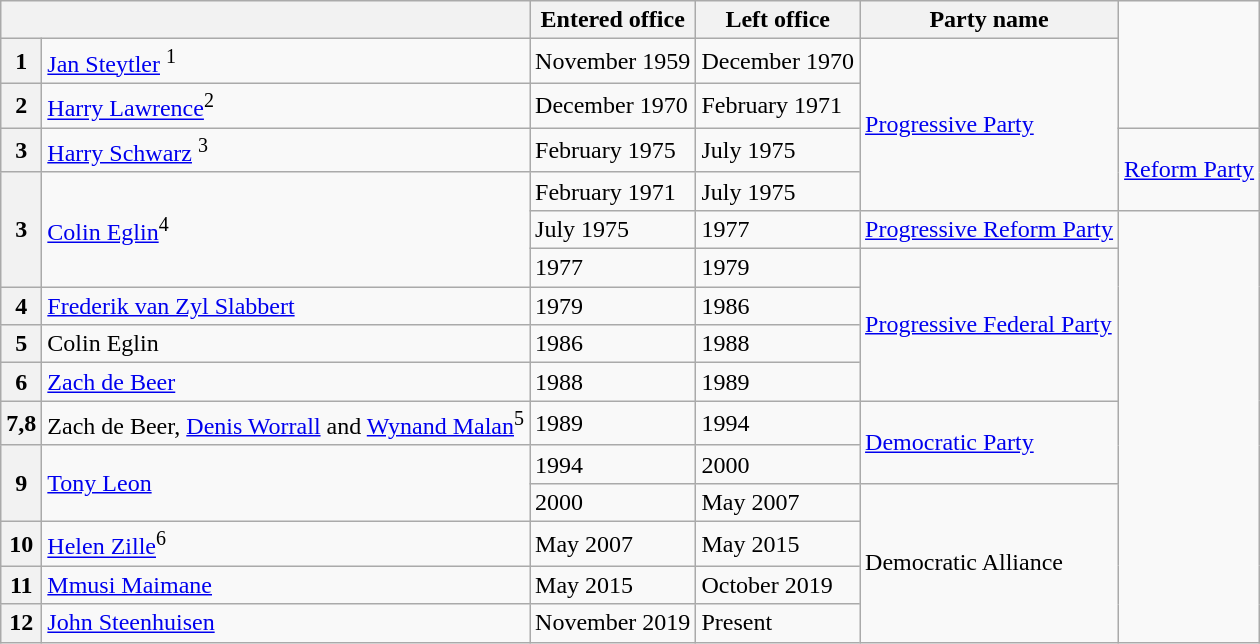<table class="wikitable">
<tr>
<th colspan=2></th>
<th>Entered office</th>
<th>Left office</th>
<th>Party name</th>
</tr>
<tr>
<th>1</th>
<td><a href='#'>Jan Steytler</a> <sup>1</sup></td>
<td>November 1959</td>
<td>December 1970</td>
<td rowspan=4><a href='#'>Progressive Party</a></td>
</tr>
<tr>
<th>2</th>
<td><a href='#'>Harry Lawrence</a><sup>2</sup></td>
<td>December 1970</td>
<td>February 1971</td>
</tr>
<tr>
<th>3</th>
<td><a href='#'>Harry Schwarz</a> <sup>3</sup></td>
<td>February 1975</td>
<td>July 1975</td>
<td rowspan=2><a href='#'>Reform Party</a></td>
</tr>
<tr>
<th rowspan=3>3</th>
<td rowspan=3><a href='#'>Colin Eglin</a><sup>4</sup></td>
<td>February 1971</td>
<td>July 1975</td>
</tr>
<tr>
<td>July 1975</td>
<td>1977</td>
<td><a href='#'>Progressive Reform Party</a></td>
</tr>
<tr>
<td>1977</td>
<td>1979</td>
<td rowspan=4><a href='#'>Progressive Federal Party</a></td>
</tr>
<tr>
<th>4</th>
<td><a href='#'>Frederik van Zyl Slabbert</a></td>
<td>1979</td>
<td>1986</td>
</tr>
<tr>
<th>5</th>
<td>Colin Eglin</td>
<td>1986</td>
<td>1988</td>
</tr>
<tr>
<th>6</th>
<td><a href='#'>Zach de Beer</a></td>
<td>1988</td>
<td>1989</td>
</tr>
<tr>
<th>7,8</th>
<td>Zach de Beer, <a href='#'>Denis Worrall</a> and <a href='#'>Wynand Malan</a><sup>5</sup></td>
<td>1989</td>
<td>1994</td>
<td rowspan=2><a href='#'>Democratic Party</a></td>
</tr>
<tr>
<th rowspan=2>9</th>
<td rowspan=2><a href='#'>Tony Leon</a></td>
<td>1994</td>
<td>2000</td>
</tr>
<tr>
<td>2000</td>
<td>May 2007</td>
<td rowspan=4>Democratic Alliance</td>
</tr>
<tr>
<th>10</th>
<td><a href='#'>Helen Zille</a><sup>6</sup></td>
<td>May 2007</td>
<td>May 2015</td>
</tr>
<tr>
<th>11</th>
<td><a href='#'>Mmusi Maimane</a></td>
<td>May 2015</td>
<td>October 2019</td>
</tr>
<tr>
<th>12</th>
<td><a href='#'>John Steenhuisen</a></td>
<td>November 2019</td>
<td>Present</td>
</tr>
</table>
